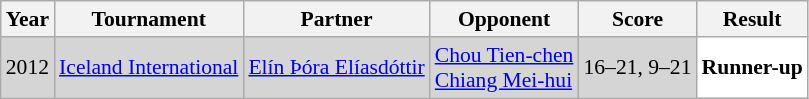<table class="sortable wikitable" style="font-size: 90%;">
<tr>
<th>Year</th>
<th>Tournament</th>
<th>Partner</th>
<th>Opponent</th>
<th>Score</th>
<th>Result</th>
</tr>
<tr style="background:#D5D5D5">
<td align="center">2012</td>
<td align="left"><a href='#'>Iceland International</a></td>
<td align="left"> <a href='#'>Elín Þóra Elíasdóttir</a></td>
<td align="left"> <a href='#'>Chou Tien-chen</a><br> <a href='#'>Chiang Mei-hui</a></td>
<td align="left">16–21, 9–21</td>
<td style="text-align:left; background:white"> <strong>Runner-up</strong></td>
</tr>
</table>
